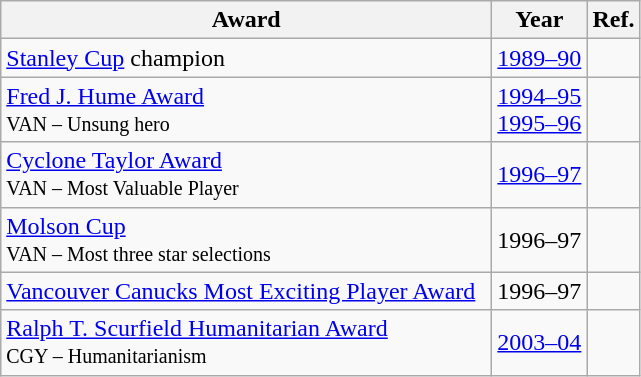<table class="wikitable">
<tr>
<th scope="col" style="width:20em">Award</th>
<th scope="col">Year</th>
<th scope="col">Ref.</th>
</tr>
<tr>
<td><a href='#'>Stanley Cup</a> champion</td>
<td><a href='#'>1989–90</a></td>
<td></td>
</tr>
<tr>
<td><a href='#'>Fred J. Hume Award</a><br><small>VAN – Unsung hero</small></td>
<td><a href='#'>1994–95</a><br><a href='#'>1995–96</a></td>
<td></td>
</tr>
<tr>
<td><a href='#'>Cyclone Taylor Award</a><br><small>VAN – Most Valuable Player</small></td>
<td><a href='#'>1996–97</a></td>
<td></td>
</tr>
<tr>
<td><a href='#'>Molson Cup</a><br><small>VAN – Most three star selections</small></td>
<td>1996–97</td>
<td></td>
</tr>
<tr>
<td><a href='#'>Vancouver Canucks Most Exciting Player Award</a></td>
<td>1996–97</td>
<td></td>
</tr>
<tr>
<td><a href='#'>Ralph T. Scurfield Humanitarian Award</a><br><small>CGY – Humanitarianism</small></td>
<td><a href='#'>2003–04</a></td>
<td></td>
</tr>
</table>
